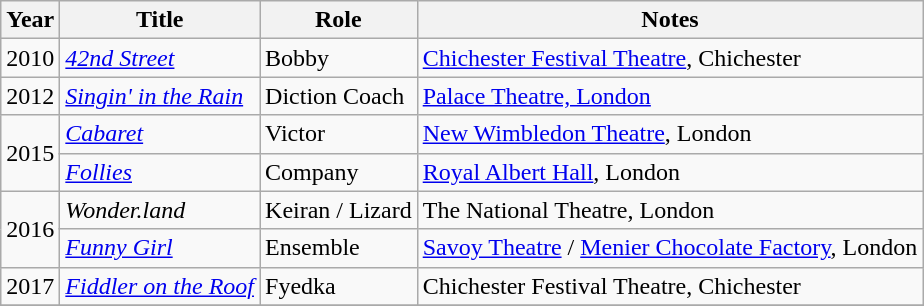<table class="wikitable">
<tr>
<th>Year</th>
<th>Title</th>
<th>Role</th>
<th>Notes</th>
</tr>
<tr>
<td>2010</td>
<td><em><a href='#'>42nd Street</a></em></td>
<td>Bobby</td>
<td><a href='#'>Chichester Festival Theatre</a>, Chichester</td>
</tr>
<tr>
<td>2012</td>
<td><em><a href='#'>Singin' in the Rain</a></em></td>
<td>Diction Coach</td>
<td><a href='#'>Palace Theatre, London</a></td>
</tr>
<tr>
<td rowspan="2">2015</td>
<td><em><a href='#'>Cabaret</a></em></td>
<td>Victor</td>
<td><a href='#'>New Wimbledon Theatre</a>, London</td>
</tr>
<tr>
<td><em><a href='#'>Follies</a></em></td>
<td>Company</td>
<td><a href='#'>Royal Albert Hall</a>, London</td>
</tr>
<tr>
<td rowspan="2">2016</td>
<td><em>Wonder.land</em></td>
<td>Keiran / Lizard</td>
<td>The National Theatre, London</td>
</tr>
<tr>
<td><em><a href='#'>Funny Girl</a></em></td>
<td>Ensemble</td>
<td><a href='#'>Savoy Theatre</a> / <a href='#'>Menier Chocolate Factory</a>, London</td>
</tr>
<tr>
<td>2017</td>
<td><em><a href='#'>Fiddler on the Roof</a></em></td>
<td>Fyedka</td>
<td>Chichester Festival Theatre, Chichester</td>
</tr>
<tr>
</tr>
</table>
